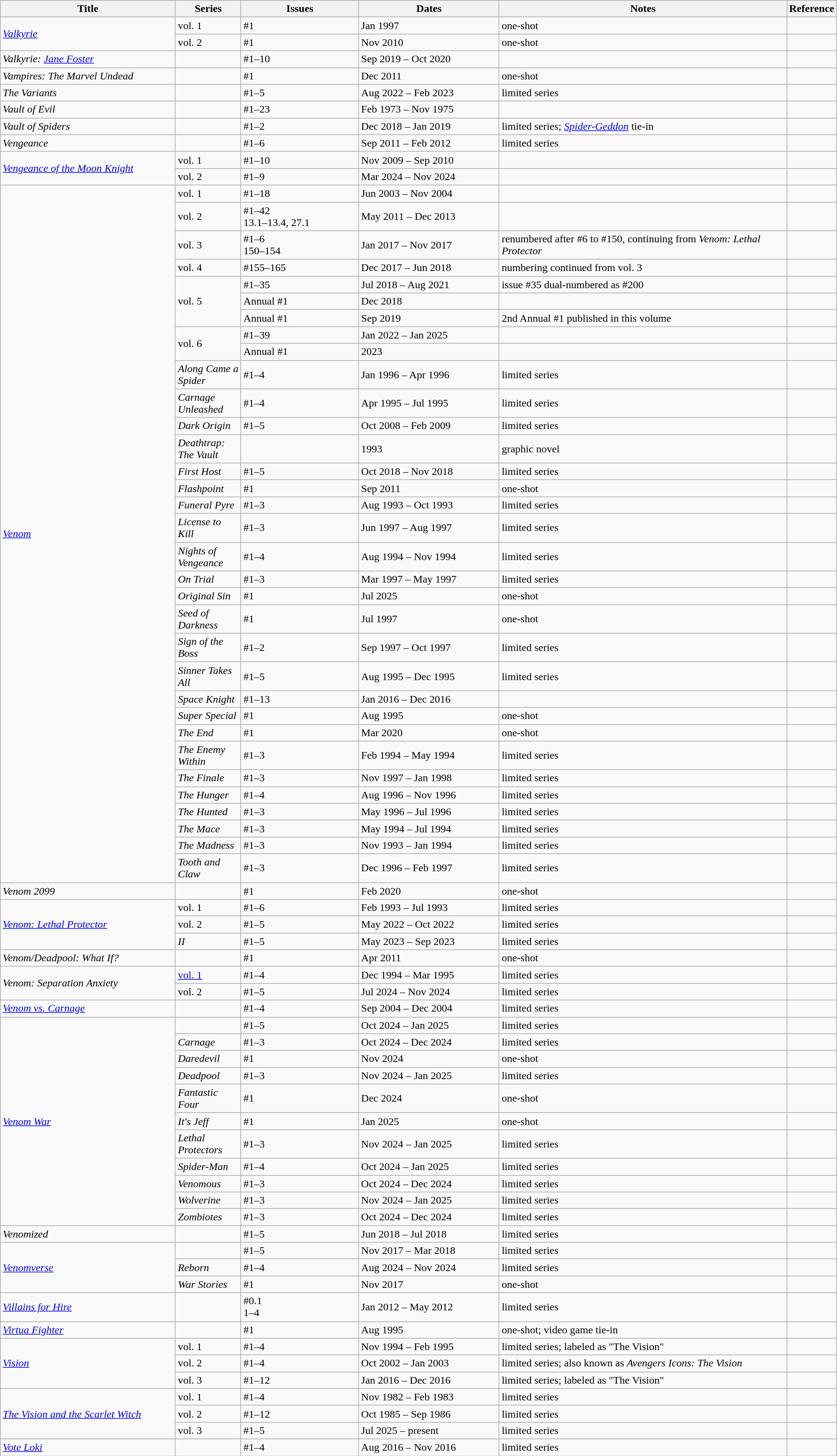<table class="wikitable sortable" style="width:100%;">
<tr>
<th width=22%>Title</th>
<th width=8%>Series</th>
<th width=15%>Issues</th>
<th width=18%>Dates</th>
<th width=37%>Notes</th>
<th>Reference</th>
</tr>
<tr>
<td rowspan="2"><em><a href='#'>Valkyrie</a></em></td>
<td>vol. 1</td>
<td>#1</td>
<td>Jan 1997</td>
<td>one-shot</td>
<td></td>
</tr>
<tr>
<td>vol. 2</td>
<td>#1</td>
<td>Nov 2010</td>
<td>one-shot</td>
<td></td>
</tr>
<tr>
<td><em>Valkyrie: <a href='#'>Jane Foster</a></em></td>
<td></td>
<td>#1–10</td>
<td>Sep 2019 – Oct 2020</td>
<td></td>
<td></td>
</tr>
<tr>
<td><em>Vampires: The Marvel Undead</em></td>
<td></td>
<td>#1</td>
<td>Dec 2011</td>
<td>one-shot</td>
<td></td>
</tr>
<tr>
<td><em>The Variants</em></td>
<td></td>
<td>#1–5</td>
<td>Aug 2022 – Feb 2023</td>
<td>limited series</td>
<td></td>
</tr>
<tr>
<td><em>Vault of Evil</em></td>
<td></td>
<td>#1–23</td>
<td>Feb 1973 – Nov 1975</td>
<td></td>
<td></td>
</tr>
<tr>
<td><em>Vault of Spiders</em></td>
<td></td>
<td>#1–2</td>
<td>Dec 2018 – Jan 2019</td>
<td>limited series; <em><a href='#'>Spider-Geddon</a></em> tie-in</td>
<td></td>
</tr>
<tr>
<td><em>Vengeance</em></td>
<td></td>
<td>#1–6</td>
<td>Sep 2011 – Feb 2012</td>
<td>limited series</td>
<td></td>
</tr>
<tr>
<td rowspan="2"><em><a href='#'>Vengeance of the Moon Knight</a></em></td>
<td>vol. 1</td>
<td>#1–10</td>
<td>Nov 2009 – Sep 2010</td>
<td></td>
<td></td>
</tr>
<tr>
<td>vol. 2</td>
<td>#1–9</td>
<td>Mar 2024 – Nov 2024</td>
<td></td>
<td></td>
</tr>
<tr>
<td rowspan="33"><em><a href='#'>Venom</a></em></td>
<td>vol. 1</td>
<td>#1–18</td>
<td>Jun 2003 – Nov 2004</td>
<td></td>
<td></td>
</tr>
<tr>
<td>vol. 2</td>
<td>#1–42<br>13.1–13.4, 27.1</td>
<td>May 2011 – Dec 2013</td>
<td></td>
<td></td>
</tr>
<tr>
<td>vol. 3</td>
<td>#1–6<br>150–154</td>
<td>Jan 2017 – Nov 2017</td>
<td>renumbered after #6 to #150, continuing from <em>Venom: Lethal Protector</em></td>
<td></td>
</tr>
<tr>
<td>vol. 4</td>
<td>#155–165</td>
<td>Dec 2017 – Jun 2018</td>
<td>numbering continued from vol. 3</td>
<td></td>
</tr>
<tr>
<td rowspan="3">vol. 5</td>
<td>#1–35</td>
<td>Jul 2018 – Aug 2021</td>
<td>issue #35 dual-numbered as #200</td>
<td></td>
</tr>
<tr>
<td>Annual #1</td>
<td>Dec 2018</td>
<td></td>
<td></td>
</tr>
<tr>
<td>Annual #1</td>
<td>Sep 2019</td>
<td>2nd Annual #1 published in this volume</td>
<td></td>
</tr>
<tr>
<td rowspan="2">vol. 6</td>
<td>#1–39</td>
<td>Jan 2022 – Jan 2025</td>
<td></td>
<td></td>
</tr>
<tr>
<td>Annual #1</td>
<td>2023</td>
<td></td>
<td></td>
</tr>
<tr>
<td><em>Along Came a Spider</em></td>
<td>#1–4</td>
<td>Jan 1996 – Apr 1996</td>
<td>limited series</td>
<td></td>
</tr>
<tr>
<td><em>Carnage Unleashed</em></td>
<td>#1–4</td>
<td>Apr 1995 – Jul 1995</td>
<td>limited series</td>
<td></td>
</tr>
<tr>
<td><em>Dark Origin</em></td>
<td>#1–5</td>
<td>Oct 2008 – Feb 2009</td>
<td>limited series</td>
<td></td>
</tr>
<tr>
<td><em>Deathtrap: The Vault</em></td>
<td></td>
<td>1993</td>
<td>graphic novel</td>
<td></td>
</tr>
<tr>
<td><em>First Host</em></td>
<td>#1–5</td>
<td>Oct 2018 – Nov 2018</td>
<td>limited series</td>
<td></td>
</tr>
<tr>
<td><em>Flashpoint</em></td>
<td>#1</td>
<td>Sep 2011</td>
<td>one-shot</td>
<td></td>
</tr>
<tr>
<td><em>Funeral Pyre</em></td>
<td>#1–3</td>
<td>Aug 1993 – Oct 1993</td>
<td>limited series</td>
<td></td>
</tr>
<tr>
<td><em>License to Kill</em></td>
<td>#1–3</td>
<td>Jun 1997 – Aug 1997</td>
<td>limited series</td>
<td></td>
</tr>
<tr>
<td><em>Nights of Vengeance</em></td>
<td>#1–4</td>
<td>Aug 1994 – Nov 1994</td>
<td>limited series</td>
<td></td>
</tr>
<tr>
<td><em>On Trial</em></td>
<td>#1–3</td>
<td>Mar 1997 – May 1997</td>
<td>limited series</td>
<td></td>
</tr>
<tr>
<td><em>Original Sin</em></td>
<td>#1</td>
<td>Jul 2025</td>
<td>one-shot</td>
<td></td>
</tr>
<tr>
<td><em>Seed of Darkness</em></td>
<td>#1</td>
<td>Jul 1997</td>
<td>one-shot</td>
<td></td>
</tr>
<tr>
<td><em>Sign of the Boss</em></td>
<td>#1–2</td>
<td>Sep 1997 – Oct 1997</td>
<td>limited series</td>
<td></td>
</tr>
<tr>
<td><em>Sinner Takes All</em></td>
<td>#1–5</td>
<td>Aug 1995 – Dec 1995</td>
<td>limited series</td>
<td></td>
</tr>
<tr>
<td><em>Space Knight</em></td>
<td>#1–13</td>
<td>Jan 2016 – Dec 2016</td>
<td></td>
<td></td>
</tr>
<tr>
<td><em>Super Special</em></td>
<td>#1</td>
<td>Aug 1995</td>
<td>one-shot</td>
<td></td>
</tr>
<tr>
<td><em>The End</em></td>
<td>#1</td>
<td>Mar 2020</td>
<td>one-shot</td>
<td></td>
</tr>
<tr>
<td><em>The Enemy Within</em></td>
<td>#1–3</td>
<td>Feb 1994 – May 1994</td>
<td>limited series</td>
<td></td>
</tr>
<tr>
<td><em>The Finale</em></td>
<td>#1–3</td>
<td>Nov 1997 – Jan 1998</td>
<td>limited series</td>
<td></td>
</tr>
<tr>
<td><em>The Hunger</em></td>
<td>#1–4</td>
<td>Aug 1996 – Nov 1996</td>
<td>limited series</td>
<td></td>
</tr>
<tr>
<td><em>The Hunted</em></td>
<td>#1–3</td>
<td>May 1996 – Jul 1996</td>
<td>limited series</td>
<td></td>
</tr>
<tr>
<td><em>The Mace</em></td>
<td>#1–3</td>
<td>May 1994 – Jul 1994</td>
<td>limited series</td>
<td></td>
</tr>
<tr>
<td><em>The Madness</em></td>
<td>#1–3</td>
<td>Nov 1993 – Jan 1994</td>
<td>limited series</td>
<td></td>
</tr>
<tr>
<td><em>Tooth and Claw</em></td>
<td>#1–3</td>
<td>Dec 1996 – Feb 1997</td>
<td>limited series</td>
<td></td>
</tr>
<tr>
<td><em>Venom 2099</em></td>
<td></td>
<td>#1</td>
<td>Feb 2020</td>
<td>one-shot</td>
<td></td>
</tr>
<tr>
<td rowspan="3"><em><a href='#'>Venom: Lethal Protector</a></em></td>
<td>vol. 1</td>
<td>#1–6</td>
<td>Feb 1993 – Jul 1993</td>
<td>limited series</td>
<td></td>
</tr>
<tr>
<td>vol. 2</td>
<td>#1–5</td>
<td>May 2022 – Oct 2022</td>
<td>limited series</td>
<td></td>
</tr>
<tr>
<td><em>II</em></td>
<td>#1–5</td>
<td>May 2023 – Sep 2023</td>
<td>limited series</td>
<td></td>
</tr>
<tr>
<td><em>Venom/Deadpool: What If?</em></td>
<td></td>
<td>#1</td>
<td>Apr 2011</td>
<td>one-shot</td>
<td></td>
</tr>
<tr>
<td rowspan="2"><em>Venom: Separation Anxiety</em></td>
<td><a href='#'>vol. 1</a></td>
<td>#1–4</td>
<td>Dec 1994 – Mar 1995</td>
<td>limited series</td>
<td></td>
</tr>
<tr>
<td>vol. 2</td>
<td>#1–5</td>
<td>Jul 2024 – Nov 2024</td>
<td>limited series</td>
<td></td>
</tr>
<tr>
<td><em><a href='#'>Venom vs. Carnage</a></em></td>
<td></td>
<td>#1–4</td>
<td>Sep 2004 – Dec 2004</td>
<td>limited series</td>
<td></td>
</tr>
<tr>
<td rowspan="11"><em><a href='#'>Venom War</a></em></td>
<td></td>
<td>#1–5</td>
<td>Oct 2024 – Jan 2025</td>
<td>limited series</td>
<td></td>
</tr>
<tr>
<td><em>Carnage</em></td>
<td>#1–3</td>
<td>Oct 2024 – Dec 2024</td>
<td>limited series</td>
<td></td>
</tr>
<tr>
<td><em>Daredevil</em></td>
<td>#1</td>
<td>Nov 2024</td>
<td>one-shot</td>
<td></td>
</tr>
<tr>
<td><em>Deadpool</em></td>
<td>#1–3</td>
<td>Nov 2024 – Jan 2025</td>
<td>limited series</td>
<td></td>
</tr>
<tr>
<td><em>Fantastic Four</em></td>
<td>#1</td>
<td>Dec 2024</td>
<td>one-shot</td>
<td></td>
</tr>
<tr>
<td><em>It's Jeff</em></td>
<td>#1</td>
<td>Jan 2025</td>
<td>one-shot</td>
<td></td>
</tr>
<tr>
<td><em>Lethal Protectors</em></td>
<td>#1–3</td>
<td>Nov 2024 – Jan 2025</td>
<td>limited series</td>
<td></td>
</tr>
<tr>
<td><em>Spider-Man</em></td>
<td>#1–4</td>
<td>Oct 2024 – Jan 2025</td>
<td>limited series</td>
<td></td>
</tr>
<tr>
<td><em>Venomous</em></td>
<td>#1–3</td>
<td>Oct 2024 – Dec 2024</td>
<td>limited series</td>
<td></td>
</tr>
<tr>
<td><em>Wolverine</em></td>
<td>#1–3</td>
<td>Nov 2024 – Jan 2025</td>
<td>limited series</td>
<td></td>
</tr>
<tr>
<td><em>Zombiotes</em></td>
<td>#1–3</td>
<td>Oct 2024 – Dec 2024</td>
<td>limited series</td>
<td></td>
</tr>
<tr>
<td><em>Venomized</em></td>
<td></td>
<td>#1–5</td>
<td>Jun 2018 – Jul 2018</td>
<td>limited series</td>
<td></td>
</tr>
<tr>
<td rowspan="3"><em><a href='#'>Venomverse</a></em></td>
<td></td>
<td>#1–5</td>
<td>Nov 2017 – Mar 2018</td>
<td>limited series</td>
<td></td>
</tr>
<tr>
<td><em>Reborn</em></td>
<td>#1–4</td>
<td>Aug 2024 – Nov 2024</td>
<td>limited series</td>
<td></td>
</tr>
<tr>
<td><em>War Stories</em></td>
<td>#1</td>
<td>Nov 2017</td>
<td>one-shot</td>
<td></td>
</tr>
<tr>
<td><em><a href='#'>Villains for Hire</a></em></td>
<td></td>
<td>#0.1<br>1–4</td>
<td>Jan 2012 – May 2012</td>
<td>limited series</td>
<td></td>
</tr>
<tr>
<td><em><a href='#'>Virtua Fighter</a></em></td>
<td></td>
<td>#1</td>
<td>Aug 1995</td>
<td>one-shot; video game tie-in</td>
<td></td>
</tr>
<tr>
<td rowspan="3"><em><a href='#'>Vision</a></em></td>
<td>vol. 1</td>
<td>#1–4</td>
<td>Nov 1994 – Feb 1995</td>
<td>limited series; labeled as "The Vision"</td>
<td></td>
</tr>
<tr>
<td>vol. 2</td>
<td>#1–4</td>
<td>Oct 2002 – Jan 2003</td>
<td>limited series; also known as <em>Avengers Icons: The Vision</em></td>
<td></td>
</tr>
<tr>
<td>vol. 3</td>
<td>#1–12</td>
<td>Jan 2016 – Dec 2016</td>
<td>limited series; labeled as "The Vision"</td>
<td></td>
</tr>
<tr>
<td rowspan="3"><em><a href='#'>The Vision and the Scarlet Witch</a></em></td>
<td>vol. 1</td>
<td>#1–4</td>
<td>Nov 1982 – Feb 1983</td>
<td>limited series</td>
<td></td>
</tr>
<tr>
<td>vol. 2</td>
<td>#1–12</td>
<td>Oct 1985 – Sep 1986</td>
<td>limited series</td>
<td></td>
</tr>
<tr>
<td>vol. 3</td>
<td>#1–5</td>
<td>Jul 2025 – present</td>
<td>limited series</td>
<td></td>
</tr>
<tr>
<td><em><a href='#'>Vote Loki</a></em></td>
<td></td>
<td>#1–4</td>
<td>Aug 2016 – Nov 2016</td>
<td>limited series</td>
<td></td>
</tr>
</table>
